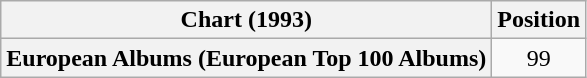<table class="wikitable plainrowheaders" style="text-align:center">
<tr>
<th scope="col">Chart (1993)</th>
<th scope="col">Position</th>
</tr>
<tr>
<th scope="row">European Albums (European Top 100 Albums)</th>
<td>99</td>
</tr>
</table>
